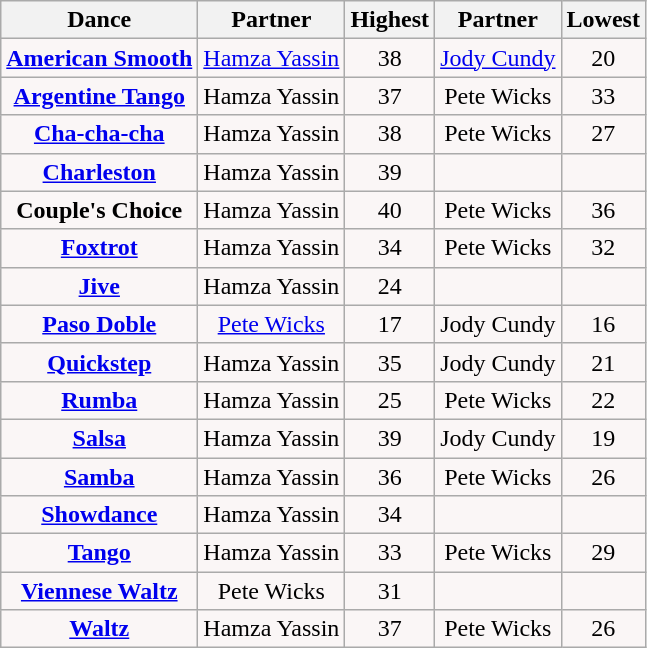<table class="wikitable sortable collapsed">
<tr style="text-align:Center; background:cc;">
<th>Dance</th>
<th>Partner</th>
<th>Highest</th>
<th>Partner</th>
<th>Lowest</th>
</tr>
<tr style="text-align: center; background:#faf6f6">
<td><strong><a href='#'>American Smooth</a></strong></td>
<td><a href='#'>Hamza Yassin</a></td>
<td>38</td>
<td><a href='#'>Jody Cundy</a></td>
<td>20</td>
</tr>
<tr style="text-align: center; background:#faf6f6">
<td><strong><a href='#'>Argentine Tango</a></strong></td>
<td>Hamza Yassin</td>
<td>37</td>
<td>Pete Wicks</td>
<td>33</td>
</tr>
<tr style="text-align: center; background:#faf6f6">
<td><strong><a href='#'>Cha-cha-cha</a></strong></td>
<td>Hamza Yassin</td>
<td>38</td>
<td>Pete Wicks</td>
<td>27</td>
</tr>
<tr style="text-align: center; background:#faf6f6">
<td><strong><a href='#'>Charleston</a></strong></td>
<td>Hamza Yassin</td>
<td>39</td>
<td></td>
<td></td>
</tr>
<tr style="text-align: center; background:#faf6f6">
<td><strong>Couple's Choice</strong></td>
<td>Hamza Yassin</td>
<td>40</td>
<td>Pete Wicks</td>
<td>36</td>
</tr>
<tr style="text-align: center; background:#faf6f6">
<td><strong><a href='#'>Foxtrot</a></strong></td>
<td>Hamza Yassin</td>
<td>34</td>
<td>Pete Wicks</td>
<td>32</td>
</tr>
<tr style="text-align: center; background:#faf6f6">
<td><strong><a href='#'>Jive</a></strong></td>
<td>Hamza Yassin</td>
<td>24</td>
<td></td>
<td></td>
</tr>
<tr style="text-align: center; background:#faf6f6">
<td><strong><a href='#'>Paso Doble</a></strong></td>
<td><a href='#'>Pete Wicks</a></td>
<td>17</td>
<td>Jody Cundy</td>
<td>16</td>
</tr>
<tr style="text-align: center; background:#faf6f6">
<td><strong><a href='#'>Quickstep</a></strong></td>
<td>Hamza Yassin</td>
<td>35</td>
<td>Jody Cundy</td>
<td>21</td>
</tr>
<tr style="text-align: center; background:#faf6f6">
<td><strong><a href='#'>Rumba</a></strong></td>
<td>Hamza Yassin</td>
<td>25</td>
<td>Pete Wicks</td>
<td>22</td>
</tr>
<tr style="text-align: center; background:#faf6f6">
<td><strong><a href='#'>Salsa</a></strong></td>
<td>Hamza Yassin</td>
<td>39</td>
<td>Jody Cundy</td>
<td>19</td>
</tr>
<tr style="text-align: center; background:#faf6f6">
<td><strong><a href='#'>Samba</a></strong></td>
<td>Hamza Yassin</td>
<td>36</td>
<td>Pete Wicks</td>
<td>26</td>
</tr>
<tr style="text-align: center; background:#faf6f6">
<td><strong><a href='#'>Showdance</a></strong></td>
<td>Hamza Yassin</td>
<td>34</td>
<td></td>
<td></td>
</tr>
<tr style="text-align: center; background:#faf6f6">
<td><strong><a href='#'>Tango</a></strong></td>
<td>Hamza Yassin</td>
<td>33</td>
<td>Pete Wicks</td>
<td>29</td>
</tr>
<tr style="text-align: center; background:#faf6f6">
<td><strong><a href='#'>Viennese Waltz</a></strong></td>
<td>Pete Wicks</td>
<td>31</td>
<td></td>
<td></td>
</tr>
<tr style="text-align: center; background:#faf6f6">
<td><strong><a href='#'>Waltz</a></strong></td>
<td>Hamza Yassin</td>
<td>37</td>
<td>Pete Wicks</td>
<td>26</td>
</tr>
</table>
